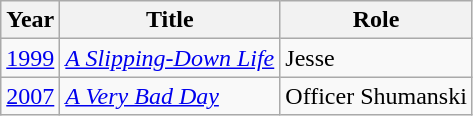<table class="wikitable">
<tr>
<th>Year</th>
<th>Title</th>
<th>Role</th>
</tr>
<tr>
<td><a href='#'>1999</a></td>
<td><em><a href='#'>A Slipping-Down Life</a></em></td>
<td>Jesse</td>
</tr>
<tr>
<td rowspan="2"><a href='#'>2007</a></td>
<td><em><a href='#'>A Very Bad Day</a></em></td>
<td>Officer Shumanski</td>
</tr>
</table>
